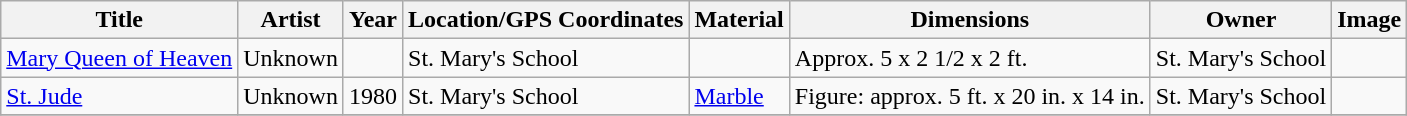<table class="wikitable sortable">
<tr>
<th>Title</th>
<th>Artist</th>
<th>Year</th>
<th>Location/GPS Coordinates</th>
<th>Material</th>
<th>Dimensions</th>
<th>Owner</th>
<th>Image</th>
</tr>
<tr>
<td><a href='#'>Mary Queen of Heaven</a></td>
<td>Unknown</td>
<td></td>
<td>St. Mary's School</td>
<td></td>
<td>Approx. 5 x 2 1/2 x 2 ft.</td>
<td>St. Mary's School</td>
<td></td>
</tr>
<tr>
<td><a href='#'>St. Jude</a></td>
<td>Unknown</td>
<td>1980</td>
<td>St. Mary's School</td>
<td><a href='#'>Marble</a></td>
<td>Figure: approx. 5 ft. x 20 in. x 14 in.</td>
<td>St. Mary's School</td>
<td></td>
</tr>
<tr>
</tr>
</table>
